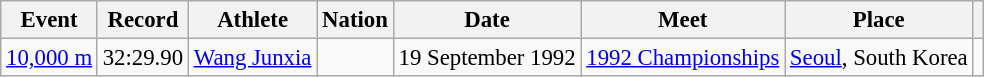<table class="wikitable" style="font-size:95%">
<tr>
<th>Event</th>
<th>Record</th>
<th>Athlete</th>
<th>Nation</th>
<th>Date</th>
<th>Meet</th>
<th>Place</th>
<th></th>
</tr>
<tr>
<td><a href='#'>10,000 m</a></td>
<td>32:29.90</td>
<td><a href='#'>Wang Junxia</a></td>
<td></td>
<td>19 September 1992</td>
<td><a href='#'>1992 Championships</a></td>
<td><a href='#'>Seoul</a>, South Korea</td>
<td></td>
</tr>
</table>
